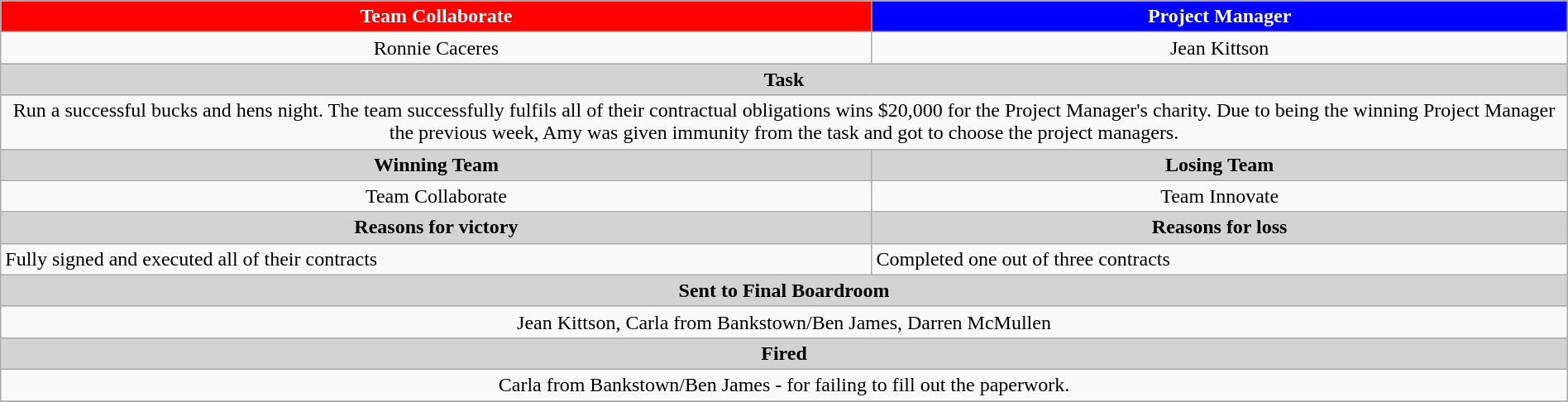<table class="wikitable" style="text-align: center; width:100%">
<tr>
<th style="text-align:center; background:red;color:white">Team Collaborate </th>
<th style="text-align:center; background:blue;color:white"> Project Manager</th>
</tr>
<tr>
<td>Ronnie Caceres</td>
<td>Jean Kittson</td>
</tr>
<tr>
<th colspan="2" style="text-align:center; background:lightgrey;">Task</th>
</tr>
<tr>
<td colspan="2">Run a successful bucks and hens night. The team successfully fulfils all of their contractual obligations wins $20,000 for the Project Manager's charity. Due to being the winning Project Manager the previous week, Amy was given immunity from the task and got to choose the project managers.</td>
</tr>
<tr>
<th style="text-align:center; background:lightgrey;">Winning Team</th>
<th style="text-align:center; background:lightgrey;">Losing Team</th>
</tr>
<tr>
<td>Team Collaborate</td>
<td>Team Innovate</td>
</tr>
<tr>
<th style="text-align:center; background:lightgrey;">Reasons for victory</th>
<th style="text-align:center; background:lightgrey;">Reasons for loss</th>
</tr>
<tr style="text-align: left; ">
<td>Fully signed and executed all of their contracts</td>
<td>Completed one out of three contracts</td>
</tr>
<tr>
<th colspan="2" style="text-align:center; background:lightgrey;">Sent to Final Boardroom</th>
</tr>
<tr>
<td colspan="2">Jean Kittson, Carla from Bankstown/Ben James, Darren McMullen</td>
</tr>
<tr>
<th colspan="2" style="text-align:center; background:lightgrey;">Fired</th>
</tr>
<tr>
<td colspan="2">Carla from Bankstown/Ben James - for failing to fill out the paperwork.</td>
</tr>
<tr>
</tr>
</table>
